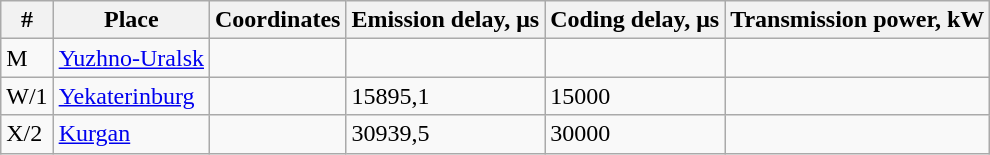<table class="wikitable">
<tr>
<th>#</th>
<th>Place</th>
<th>Coordinates</th>
<th>Emission delay, μs</th>
<th>Coding delay, μs</th>
<th>Transmission power, kW</th>
</tr>
<tr>
<td>M</td>
<td><a href='#'>Yuzhno-Uralsk</a></td>
<td></td>
<td></td>
<td></td>
<td></td>
</tr>
<tr>
<td>W/1</td>
<td><a href='#'>Yekaterinburg</a></td>
<td></td>
<td>15895,1</td>
<td>15000</td>
<td></td>
</tr>
<tr>
<td>X/2</td>
<td><a href='#'>Kurgan</a></td>
<td></td>
<td>30939,5</td>
<td>30000</td>
<td></td>
</tr>
</table>
